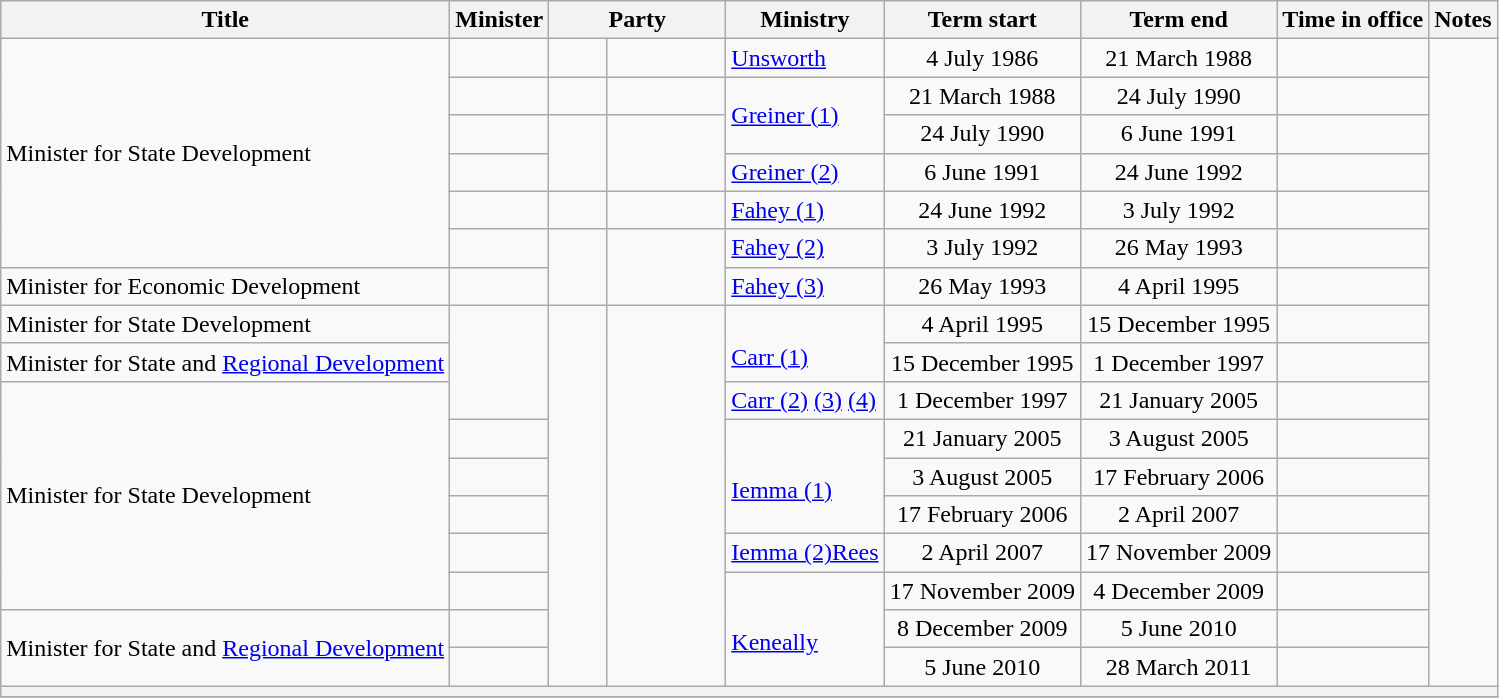<table class="wikitable sortable">
<tr>
<th>Title</th>
<th>Minister</th>
<th colspan="2">Party</th>
<th>Ministry</th>
<th>Term start</th>
<th>Term end</th>
<th>Time in office</th>
<th class="unsortable">Notes</th>
</tr>
<tr>
<td rowspan=6>Minister for State Development</td>
<td></td>
<td> </td>
<td width=8%></td>
<td><a href='#'>Unsworth</a></td>
<td align=center>4 July 1986</td>
<td align=center>21 March 1988</td>
<td align=right></td>
</tr>
<tr>
<td></td>
<td> </td>
<td></td>
<td rowspan=2><a href='#'>Greiner (1)</a></td>
<td align=center>21 March 1988</td>
<td align=center>24 July 1990</td>
<td align=right></td>
</tr>
<tr>
<td></td>
<td rowspan=2 > </td>
<td rowspan=2></td>
<td align=center>24 July 1990</td>
<td align=center>6 June 1991</td>
<td align=right></td>
</tr>
<tr>
<td></td>
<td><a href='#'>Greiner (2)</a></td>
<td align=center>6 June 1991</td>
<td align=center>24 June 1992</td>
<td align=right></td>
</tr>
<tr>
<td></td>
<td> </td>
<td></td>
<td><a href='#'>Fahey (1)</a></td>
<td align=center>24 June 1992</td>
<td align=center>3 July 1992</td>
<td align=right></td>
</tr>
<tr>
<td></td>
<td rowspan="2" > </td>
<td rowspan="2"></td>
<td><a href='#'>Fahey (2)</a></td>
<td align=center>3 July 1992</td>
<td align=center>26 May 1993</td>
<td align=right></td>
</tr>
<tr>
<td>Minister for Economic Development</td>
<td></td>
<td><a href='#'>Fahey (3)</a></td>
<td align=center>26 May 1993</td>
<td align=center>4 April 1995</td>
<td align=right></td>
</tr>
<tr>
<td>Minister for State Development</td>
<td rowspan=3></td>
<td rowspan=10 > </td>
<td rowspan=10></td>
<td rowspan="2"><br>	<a href='#'>Carr (1)</a></td>
<td align=center>4 April 1995</td>
<td align=center>15 December 1995</td>
<td align=right></td>
</tr>
<tr>
<td>Minister for State and <a href='#'>Regional Development</a></td>
<td align=center>15 December 1995</td>
<td align=center>1 December 1997</td>
<td align=right></td>
</tr>
<tr>
<td rowspan=6>Minister for State Development</td>
<td><a href='#'>Carr (2)</a> <a href='#'>(3)</a> <a href='#'>(4)</a></td>
<td align=center>1 December 1997</td>
<td align=center>21 January 2005</td>
<td align=right></td>
</tr>
<tr>
<td></td>
<td rowspan="3"><br>	<a href='#'>Iemma (1)</a></td>
<td align=center>21 January 2005</td>
<td align=center>3 August 2005</td>
<td align=right></td>
</tr>
<tr>
<td></td>
<td align=center>3 August 2005</td>
<td align=center>17 February 2006</td>
<td align=right></td>
</tr>
<tr>
<td></td>
<td align=center>17 February 2006</td>
<td align=center>2 April 2007</td>
<td align=right></td>
</tr>
<tr>
<td></td>
<td><a href='#'>Iemma (2)</a><a href='#'>Rees</a></td>
<td align=center>2 April 2007</td>
<td align=center>17 November 2009</td>
<td align=right></td>
</tr>
<tr>
<td></td>
<td rowspan="3"><br>	<a href='#'>Keneally</a></td>
<td align=center>17 November 2009</td>
<td align=center>4 December 2009</td>
<td align=right></td>
</tr>
<tr>
<td rowspan=2>Minister for State and <a href='#'>Regional Development</a></td>
<td></td>
<td align=center>8 December 2009</td>
<td align=center>5 June 2010</td>
<td align=right></td>
</tr>
<tr>
<td></td>
<td align=center>5 June 2010</td>
<td align=center>28 March 2011</td>
<td align=right></td>
</tr>
<tr>
<th colspan=9></th>
</tr>
<tr>
</tr>
</table>
